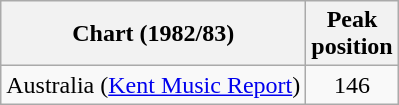<table class="wikitable">
<tr>
<th>Chart (1982/83)</th>
<th>Peak<br>position</th>
</tr>
<tr>
<td>Australia (<a href='#'>Kent Music Report</a>)</td>
<td style="text-align:center;">146</td>
</tr>
</table>
